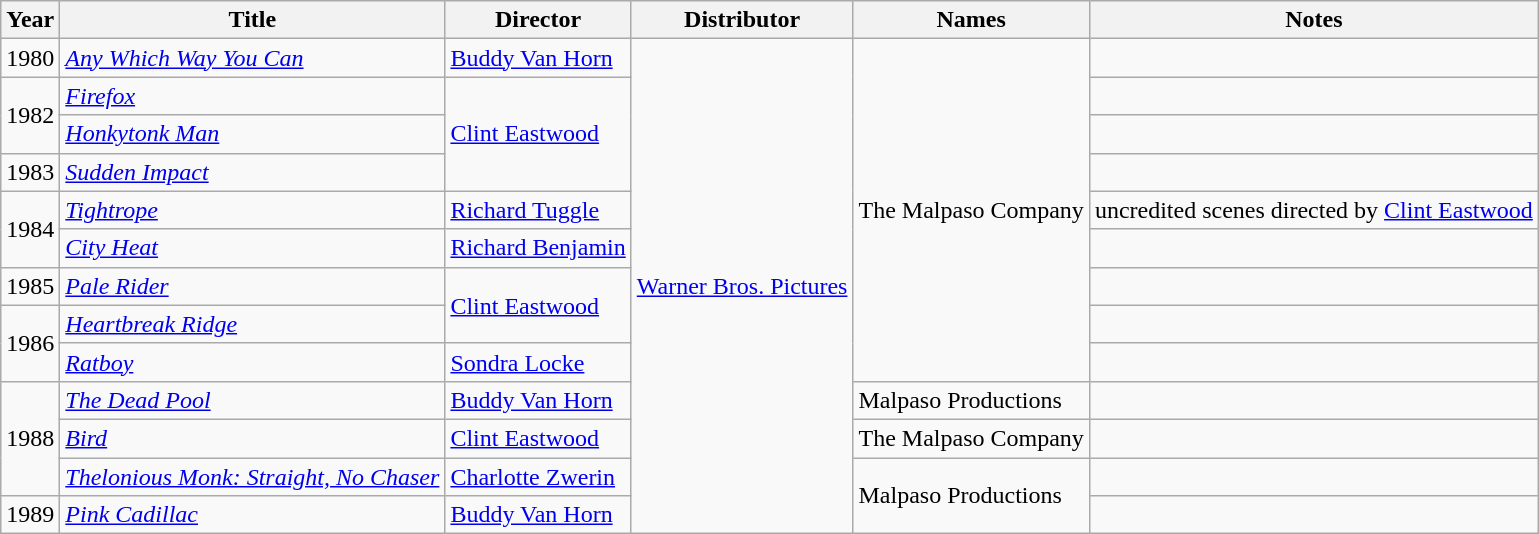<table class="wikitable sortable">
<tr>
<th>Year</th>
<th>Title</th>
<th>Director</th>
<th>Distributor</th>
<th>Names</th>
<th>Notes</th>
</tr>
<tr>
<td>1980</td>
<td><em><a href='#'>Any Which Way You Can</a></em></td>
<td><a href='#'>Buddy Van Horn</a></td>
<td rowspan="13"><a href='#'>Warner Bros. Pictures</a></td>
<td rowspan="9">The Malpaso Company</td>
<td></td>
</tr>
<tr>
<td rowspan="2">1982</td>
<td><em><a href='#'>Firefox</a></em></td>
<td rowspan="3"><a href='#'>Clint Eastwood</a></td>
<td></td>
</tr>
<tr>
<td><em><a href='#'>Honkytonk Man</a></em></td>
<td></td>
</tr>
<tr>
<td>1983</td>
<td><em><a href='#'>Sudden Impact</a></em></td>
<td></td>
</tr>
<tr>
<td rowspan="2">1984</td>
<td><em><a href='#'>Tightrope</a></em></td>
<td><a href='#'>Richard Tuggle</a></td>
<td>uncredited scenes directed by <a href='#'>Clint Eastwood</a></td>
</tr>
<tr>
<td><em><a href='#'>City Heat</a></em></td>
<td><a href='#'>Richard Benjamin</a></td>
<td></td>
</tr>
<tr>
<td>1985</td>
<td><em><a href='#'>Pale Rider</a></em></td>
<td rowspan="2"><a href='#'>Clint Eastwood</a></td>
<td></td>
</tr>
<tr>
<td rowspan="2">1986</td>
<td><em><a href='#'>Heartbreak Ridge</a></em></td>
<td></td>
</tr>
<tr>
<td><em><a href='#'>Ratboy</a></em></td>
<td><a href='#'>Sondra Locke</a></td>
<td></td>
</tr>
<tr>
<td rowspan="3">1988</td>
<td><em><a href='#'>The Dead Pool</a></em></td>
<td><a href='#'>Buddy Van Horn</a></td>
<td>Malpaso Productions</td>
<td></td>
</tr>
<tr>
<td><em><a href='#'>Bird</a></em></td>
<td><a href='#'>Clint Eastwood</a></td>
<td>The Malpaso Company</td>
<td></td>
</tr>
<tr>
<td><em><a href='#'>Thelonious Monk: Straight, No Chaser</a></em></td>
<td><a href='#'>Charlotte Zwerin</a></td>
<td rowspan="2">Malpaso Productions</td>
<td></td>
</tr>
<tr>
<td>1989</td>
<td><em><a href='#'>Pink Cadillac</a></em></td>
<td><a href='#'>Buddy Van Horn</a></td>
<td></td>
</tr>
</table>
